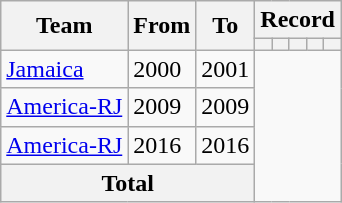<table class=wikitable style="text-align:center">
<tr>
<th rowspan=2>Team</th>
<th rowspan=2>From</th>
<th rowspan=2>To</th>
<th colspan=5>Record</th>
</tr>
<tr>
<th></th>
<th></th>
<th></th>
<th></th>
<th></th>
</tr>
<tr>
<td align=left><a href='#'>Jamaica</a></td>
<td align=left>2000</td>
<td align=left>2001<br></td>
</tr>
<tr>
<td align=left><a href='#'>America-RJ</a></td>
<td align=left>2009</td>
<td align=left>2009<br></td>
</tr>
<tr>
<td align=left><a href='#'>America-RJ</a></td>
<td align=left>2016</td>
<td align=left>2016<br></td>
</tr>
<tr>
<th colspan=3>Total<br></th>
</tr>
</table>
